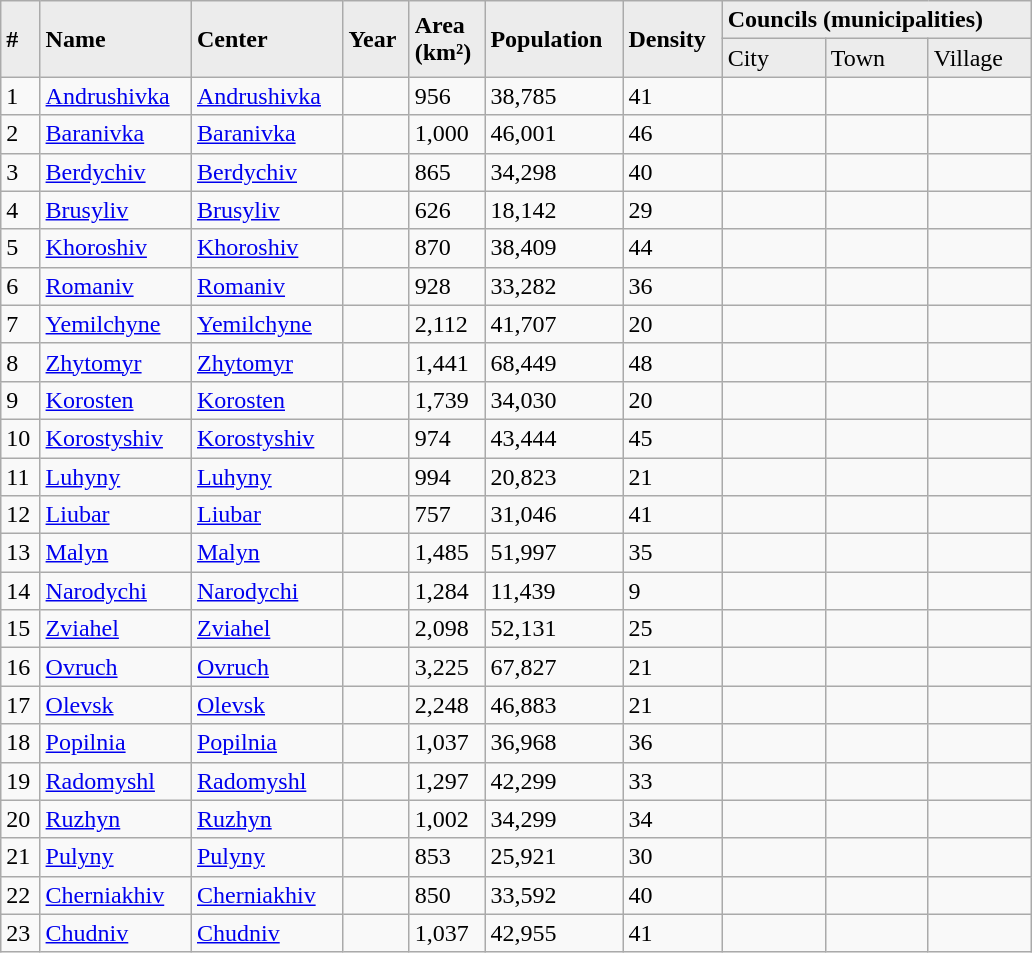<table class="wikitable">
<tr bgcolor="#ECECEC">
<td rowspan=2><strong>#</strong></td>
<td rowspan=2><strong>Name</strong></td>
<td rowspan=2><strong>Center</strong></td>
<td rowspan=2><strong>Year</strong></td>
<td rowspan=2><strong>Area<br>(km²)</strong></td>
<td rowspan=2><strong>Population</strong></td>
<td rowspan=2><strong>Density</strong></td>
<td colspan=3><strong>Councils (municipalities)</strong></td>
</tr>
<tr bgcolor="#ECECEC">
<td width=10%>City</td>
<td width=10%>Town</td>
<td width=10%>Village</td>
</tr>
<tr>
<td>1</td>
<td><a href='#'>Andrushivka</a></td>
<td><a href='#'>Andrushivka</a></td>
<td></td>
<td>956</td>
<td>38,785</td>
<td>41</td>
<td></td>
<td></td>
<td></td>
</tr>
<tr>
<td>2</td>
<td><a href='#'>Baranivka</a></td>
<td><a href='#'>Baranivka</a></td>
<td></td>
<td>1,000</td>
<td>46,001</td>
<td>46</td>
<td></td>
<td></td>
<td></td>
</tr>
<tr>
<td>3</td>
<td><a href='#'>Berdychiv</a></td>
<td><a href='#'>Berdychiv</a></td>
<td></td>
<td>865</td>
<td>34,298</td>
<td>40</td>
<td></td>
<td></td>
<td></td>
</tr>
<tr>
<td>4</td>
<td><a href='#'>Brusyliv</a></td>
<td><a href='#'>Brusyliv</a></td>
<td></td>
<td>626</td>
<td>18,142</td>
<td>29</td>
<td></td>
<td></td>
<td></td>
</tr>
<tr>
<td>5</td>
<td><a href='#'>Khoroshiv</a></td>
<td><a href='#'>Khoroshiv</a></td>
<td></td>
<td>870</td>
<td>38,409</td>
<td>44</td>
<td></td>
<td></td>
<td></td>
</tr>
<tr>
<td>6</td>
<td><a href='#'>Romaniv</a></td>
<td><a href='#'>Romaniv</a></td>
<td></td>
<td>928</td>
<td>33,282</td>
<td>36</td>
<td></td>
<td></td>
<td></td>
</tr>
<tr>
<td>7</td>
<td><a href='#'>Yemilchyne</a></td>
<td><a href='#'>Yemilchyne</a></td>
<td></td>
<td>2,112</td>
<td>41,707</td>
<td>20</td>
<td></td>
<td></td>
<td></td>
</tr>
<tr>
<td>8</td>
<td><a href='#'>Zhytomyr</a></td>
<td><a href='#'>Zhytomyr</a></td>
<td></td>
<td>1,441</td>
<td>68,449</td>
<td>48</td>
<td></td>
<td></td>
<td></td>
</tr>
<tr>
<td>9</td>
<td><a href='#'>Korosten</a></td>
<td><a href='#'>Korosten</a></td>
<td></td>
<td>1,739</td>
<td>34,030</td>
<td>20</td>
<td></td>
<td></td>
<td></td>
</tr>
<tr>
<td>10</td>
<td><a href='#'>Korostyshiv</a></td>
<td><a href='#'>Korostyshiv</a></td>
<td></td>
<td>974</td>
<td>43,444</td>
<td>45</td>
<td></td>
<td></td>
<td></td>
</tr>
<tr>
<td>11</td>
<td><a href='#'>Luhyny</a></td>
<td><a href='#'>Luhyny</a></td>
<td></td>
<td>994</td>
<td>20,823</td>
<td>21</td>
<td></td>
<td></td>
<td></td>
</tr>
<tr>
<td>12</td>
<td><a href='#'>Liubar</a></td>
<td><a href='#'>Liubar</a></td>
<td></td>
<td>757</td>
<td>31,046</td>
<td>41</td>
<td></td>
<td></td>
<td></td>
</tr>
<tr>
<td>13</td>
<td><a href='#'>Malyn</a></td>
<td><a href='#'>Malyn</a></td>
<td></td>
<td>1,485</td>
<td>51,997</td>
<td>35</td>
<td></td>
<td></td>
<td></td>
</tr>
<tr>
<td>14</td>
<td><a href='#'>Narodychi</a></td>
<td><a href='#'>Narodychi</a></td>
<td></td>
<td>1,284</td>
<td>11,439</td>
<td>9</td>
<td></td>
<td></td>
<td></td>
</tr>
<tr>
<td>15</td>
<td><a href='#'>Zviahel</a></td>
<td><a href='#'>Zviahel</a></td>
<td></td>
<td>2,098</td>
<td>52,131</td>
<td>25</td>
<td></td>
<td></td>
<td></td>
</tr>
<tr>
<td>16</td>
<td><a href='#'>Ovruch</a></td>
<td><a href='#'>Ovruch</a></td>
<td></td>
<td>3,225</td>
<td>67,827</td>
<td>21</td>
<td></td>
<td></td>
<td></td>
</tr>
<tr>
<td>17</td>
<td><a href='#'>Olevsk</a></td>
<td><a href='#'>Olevsk</a></td>
<td></td>
<td>2,248</td>
<td>46,883</td>
<td>21</td>
<td></td>
<td></td>
<td></td>
</tr>
<tr>
<td>18</td>
<td><a href='#'>Popilnia</a></td>
<td><a href='#'>Popilnia</a></td>
<td></td>
<td>1,037</td>
<td>36,968</td>
<td>36</td>
<td></td>
<td></td>
<td></td>
</tr>
<tr>
<td>19</td>
<td><a href='#'>Radomyshl</a></td>
<td><a href='#'>Radomyshl</a></td>
<td></td>
<td>1,297</td>
<td>42,299</td>
<td>33</td>
<td></td>
<td></td>
<td></td>
</tr>
<tr>
<td>20</td>
<td><a href='#'>Ruzhyn</a></td>
<td><a href='#'>Ruzhyn</a></td>
<td></td>
<td>1,002</td>
<td>34,299</td>
<td>34</td>
<td></td>
<td></td>
<td></td>
</tr>
<tr>
<td>21</td>
<td><a href='#'>Pulyny</a></td>
<td><a href='#'>Pulyny</a></td>
<td></td>
<td>853</td>
<td>25,921</td>
<td>30</td>
<td></td>
<td></td>
<td></td>
</tr>
<tr>
<td>22</td>
<td><a href='#'>Cherniakhiv</a></td>
<td><a href='#'>Cherniakhiv</a></td>
<td></td>
<td>850</td>
<td>33,592</td>
<td>40</td>
<td></td>
<td></td>
<td></td>
</tr>
<tr>
<td>23</td>
<td><a href='#'>Chudniv</a></td>
<td><a href='#'>Chudniv</a></td>
<td></td>
<td>1,037</td>
<td>42,955</td>
<td>41</td>
<td></td>
<td></td>
<td></td>
</tr>
</table>
